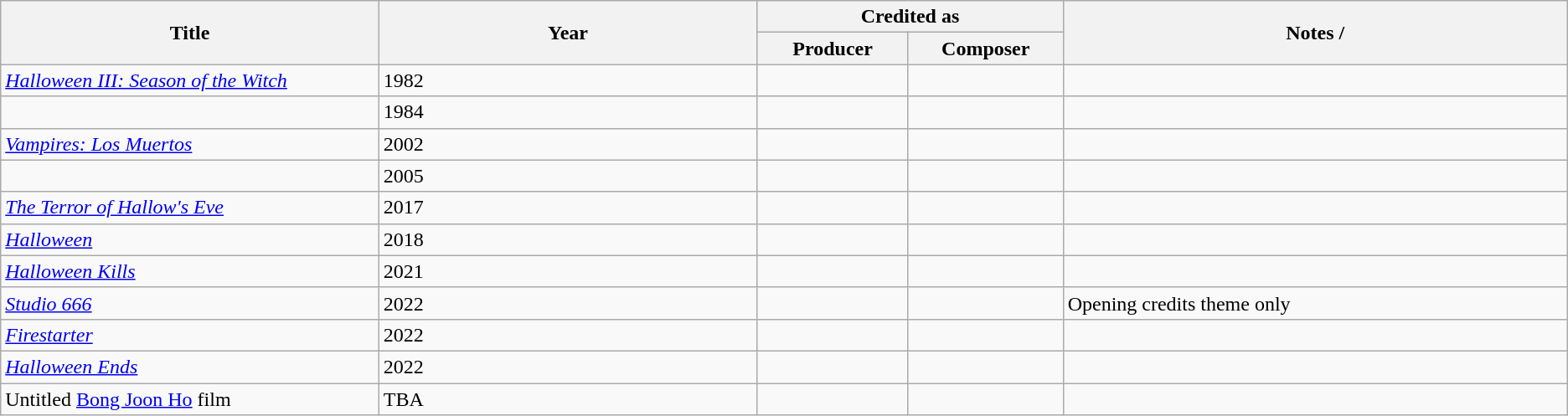<table class="wikitable sortable sticky-header-multi"">
<tr>
<th width="15%" rowspan="2" scope="col">Title</th>
<th width="15%" rowspan="2" scope="col">Year</th>
<th colspan="2" scope="col">Credited as</th>
<th width="20%" rowspan="2" scope="col" class="unsortable">Notes / </th>
</tr>
<tr>
<th width=6%>Producer</th>
<th width=6%>Composer</th>
</tr>
<tr>
<td><em><a href='#'>Halloween III: Season of the Witch</a></em></td>
<td>1982</td>
<td></td>
<td></td>
<td style="text-align:center;"></td>
</tr>
<tr>
<td></td>
<td>1984</td>
<td></td>
<td></td>
<td style="text-align:center;"></td>
</tr>
<tr>
<td><em><a href='#'>Vampires: Los Muertos</a></em></td>
<td>2002</td>
<td></td>
<td></td>
<td style="text-align:center;"></td>
</tr>
<tr>
<td></td>
<td>2005</td>
<td></td>
<td></td>
<td style="text-align:center;"></td>
</tr>
<tr>
<td><em><a href='#'>The Terror of Hallow's Eve</a></em></td>
<td>2017</td>
<td></td>
<td></td>
<td style="text-align:center;"></td>
</tr>
<tr>
<td><em><a href='#'>Halloween</a></em></td>
<td>2018</td>
<td></td>
<td></td>
<td style="text-align:center;"></td>
</tr>
<tr>
<td><em><a href='#'>Halloween Kills</a></em></td>
<td>2021</td>
<td></td>
<td></td>
<td style="text-align:center;"></td>
</tr>
<tr>
<td><em><a href='#'>Studio 666</a></em></td>
<td>2022</td>
<td></td>
<td></td>
<td>Opening credits theme only</td>
</tr>
<tr>
<td><em><a href='#'>Firestarter</a></em></td>
<td>2022</td>
<td></td>
<td></td>
<td style="text-align:center;"></td>
</tr>
<tr>
<td><em><a href='#'>Halloween Ends</a></em></td>
<td>2022</td>
<td></td>
<td></td>
<td style="text-align:center;"></td>
</tr>
<tr>
<td>Untitled <a href='#'>Bong Joon Ho</a> film</td>
<td>TBA</td>
<td></td>
<td></td>
<td style="text-align:center;"></td>
</tr>
</table>
